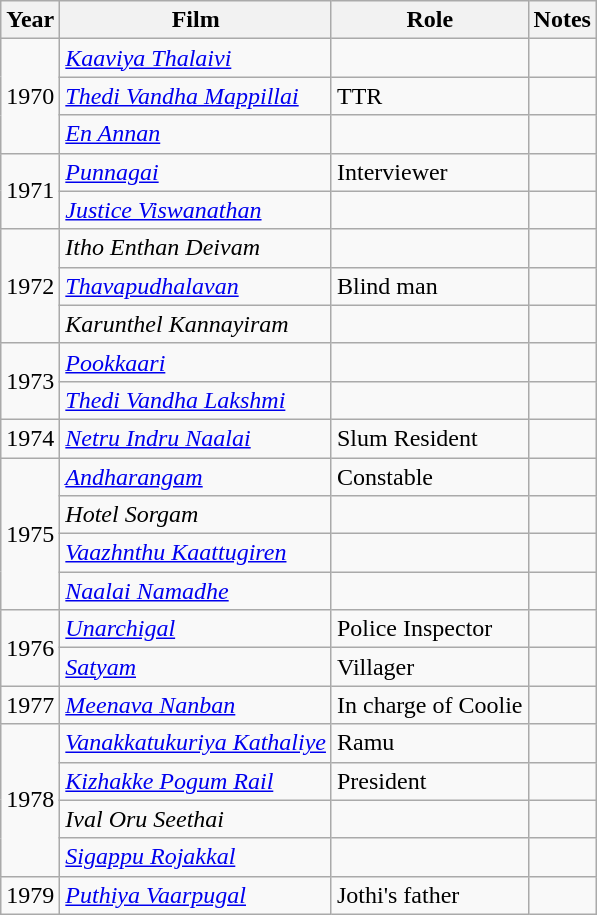<table class="wikitable sortable">
<tr>
<th>Year</th>
<th>Film</th>
<th>Role</th>
<th>Notes</th>
</tr>
<tr>
<td rowspan="3">1970</td>
<td><em><a href='#'>Kaaviya Thalaivi</a></em></td>
<td></td>
<td></td>
</tr>
<tr>
<td><em><a href='#'>Thedi Vandha Mappillai</a></em></td>
<td>TTR</td>
<td></td>
</tr>
<tr>
<td><em><a href='#'>En Annan</a></em></td>
<td></td>
<td></td>
</tr>
<tr>
<td rowspan="2">1971</td>
<td><em><a href='#'>Punnagai</a></em></td>
<td>Interviewer</td>
<td></td>
</tr>
<tr>
<td><em><a href='#'>Justice Viswanathan</a></em></td>
<td></td>
<td></td>
</tr>
<tr>
<td rowspan="3">1972</td>
<td><em>Itho Enthan Deivam</em></td>
<td></td>
<td></td>
</tr>
<tr>
<td><em><a href='#'>Thavapudhalavan</a></em></td>
<td>Blind man</td>
<td></td>
</tr>
<tr>
<td><em>Karunthel Kannayiram</em></td>
<td></td>
<td></td>
</tr>
<tr>
<td rowspan="2">1973</td>
<td><a href='#'><em>Pookkaari</em></a></td>
<td></td>
<td></td>
</tr>
<tr>
<td><em><a href='#'>Thedi Vandha Lakshmi</a></em></td>
<td></td>
<td></td>
</tr>
<tr>
<td>1974</td>
<td><a href='#'><em>Netru Indru Naalai</em></a></td>
<td>Slum Resident</td>
<td></td>
</tr>
<tr>
<td rowspan="4">1975</td>
<td><em><a href='#'>Andharangam</a></em></td>
<td>Constable</td>
<td></td>
</tr>
<tr>
<td><em>Hotel Sorgam</em></td>
<td></td>
<td></td>
</tr>
<tr>
<td><em><a href='#'>Vaazhnthu Kaattugiren</a></em></td>
<td></td>
<td></td>
</tr>
<tr>
<td><em><a href='#'>Naalai Namadhe</a></em></td>
<td></td>
<td></td>
</tr>
<tr>
<td rowspan="2">1976</td>
<td><em><a href='#'>Unarchigal</a></em></td>
<td>Police Inspector</td>
<td></td>
</tr>
<tr>
<td><em><a href='#'>Satyam</a></em></td>
<td>Villager</td>
<td></td>
</tr>
<tr>
<td>1977</td>
<td><em><a href='#'>Meenava Nanban</a></em></td>
<td>In charge of Coolie</td>
<td></td>
</tr>
<tr>
<td rowspan="4">1978</td>
<td><em><a href='#'>Vanakkatukuriya Kathaliye</a></em></td>
<td>Ramu</td>
<td></td>
</tr>
<tr>
<td><em><a href='#'>Kizhakke Pogum Rail</a></em></td>
<td>President</td>
<td></td>
</tr>
<tr>
<td><em>Ival Oru Seethai</em></td>
<td></td>
<td></td>
</tr>
<tr>
<td><em><a href='#'>Sigappu Rojakkal</a></em></td>
<td></td>
<td></td>
</tr>
<tr>
<td>1979</td>
<td><em><a href='#'>Puthiya Vaarpugal</a></em></td>
<td>Jothi's father</td>
<td></td>
</tr>
</table>
